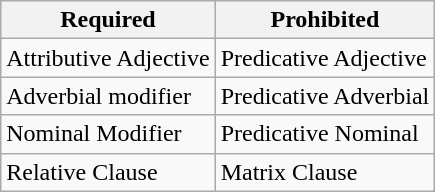<table class="wikitable">
<tr>
<th>Required</th>
<th>Prohibited</th>
</tr>
<tr>
<td>Attributive Adjective</td>
<td>Predicative Adjective</td>
</tr>
<tr>
<td>Adverbial modifier</td>
<td>Predicative Adverbial</td>
</tr>
<tr>
<td>Nominal Modifier</td>
<td>Predicative Nominal</td>
</tr>
<tr>
<td>Relative Clause</td>
<td>Matrix Clause</td>
</tr>
</table>
